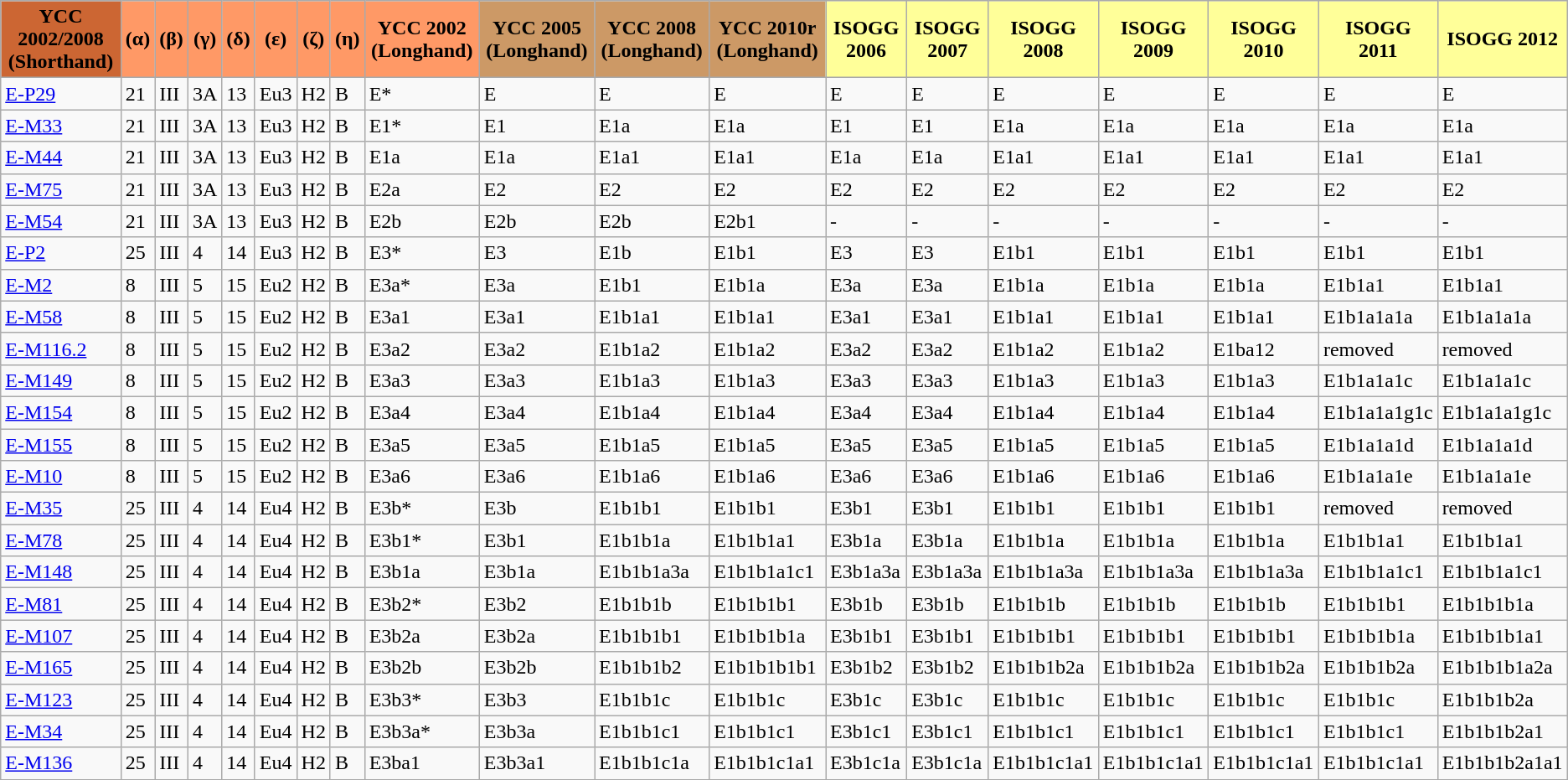<table class="wikitable">
<tr>
<th align="center" style="background:#c63;"><strong>YCC 2002/2008 (Shorthand)</strong></th>
<th align="center" style="background:#f96;"><strong>(α)</strong></th>
<th align="center" style="background:#f96;"><strong>(β)</strong></th>
<th align="center" style="background:#f96;"><strong>(γ)</strong></th>
<td align="center" style="background:#f96;"><strong>(δ)</strong></td>
<td align="center" style="background:#f96;"><strong>(ε)</strong></td>
<td align="center" style="background:#f96;"><strong>(ζ)</strong></td>
<td align="center" style="background:#f96"><strong>(η)</strong></td>
<td align="center" style="background:#f96"><strong>YCC 2002 (Longhand)</strong></td>
<td align="center" style="background:#c96;"><strong>YCC 2005 (Longhand)</strong></td>
<td align="center" style="background:#c96;"><strong>YCC 2008 (Longhand)</strong></td>
<td align="center" style="background:#c96;"><strong>YCC 2010r (Longhand)</strong></td>
<td align="center" style="background:#ff9;"><strong>ISOGG 2006</strong></td>
<td align="center" style="background:#ff9;"><strong>ISOGG 2007</strong></td>
<td align="center" style="background:#ff9;"><strong>ISOGG 2008</strong></td>
<td align="center" style="background:#ff9;"><strong>ISOGG 2009</strong></td>
<td align="center" style="background:#ff9;"><strong>ISOGG 2010</strong></td>
<td align="center" style="background:#ff9;"><strong>ISOGG 2011</strong></td>
<td align="center" style="background:#ff9;"><strong>ISOGG 2012</strong></td>
</tr>
<tr>
<td><a href='#'>E-P29</a></td>
<td>21</td>
<td>III</td>
<td>3A</td>
<td>13</td>
<td>Eu3</td>
<td>H2</td>
<td>B</td>
<td>E*</td>
<td>E</td>
<td>E</td>
<td>E</td>
<td>E</td>
<td>E</td>
<td>E</td>
<td>E</td>
<td>E</td>
<td>E</td>
<td>E</td>
</tr>
<tr>
<td><a href='#'>E-M33</a></td>
<td>21</td>
<td>III</td>
<td>3A</td>
<td>13</td>
<td>Eu3</td>
<td>H2</td>
<td>B</td>
<td>E1*</td>
<td>E1</td>
<td>E1a</td>
<td>E1a</td>
<td>E1</td>
<td>E1</td>
<td>E1a</td>
<td>E1a</td>
<td>E1a</td>
<td>E1a</td>
<td>E1a</td>
</tr>
<tr>
<td><a href='#'>E-M44</a></td>
<td>21</td>
<td>III</td>
<td>3A</td>
<td>13</td>
<td>Eu3</td>
<td>H2</td>
<td>B</td>
<td>E1a</td>
<td>E1a</td>
<td>E1a1</td>
<td>E1a1</td>
<td>E1a</td>
<td>E1a</td>
<td>E1a1</td>
<td>E1a1</td>
<td>E1a1</td>
<td>E1a1</td>
<td>E1a1</td>
</tr>
<tr>
<td><a href='#'>E-M75</a></td>
<td>21</td>
<td>III</td>
<td>3A</td>
<td>13</td>
<td>Eu3</td>
<td>H2</td>
<td>B</td>
<td>E2a</td>
<td>E2</td>
<td>E2</td>
<td>E2</td>
<td>E2</td>
<td>E2</td>
<td>E2</td>
<td>E2</td>
<td>E2</td>
<td>E2</td>
<td>E2</td>
</tr>
<tr>
<td><a href='#'>E-M54</a></td>
<td>21</td>
<td>III</td>
<td>3A</td>
<td>13</td>
<td>Eu3</td>
<td>H2</td>
<td>B</td>
<td>E2b</td>
<td>E2b</td>
<td>E2b</td>
<td>E2b1</td>
<td>-</td>
<td>-</td>
<td>-</td>
<td>-</td>
<td>-</td>
<td>-</td>
<td>-</td>
</tr>
<tr>
<td><a href='#'>E-P2</a></td>
<td>25</td>
<td>III</td>
<td>4</td>
<td>14</td>
<td>Eu3</td>
<td>H2</td>
<td>B</td>
<td>E3*</td>
<td>E3</td>
<td>E1b</td>
<td>E1b1</td>
<td>E3</td>
<td>E3</td>
<td>E1b1</td>
<td>E1b1</td>
<td>E1b1</td>
<td>E1b1</td>
<td>E1b1</td>
</tr>
<tr>
<td><a href='#'>E-M2</a></td>
<td>8</td>
<td>III</td>
<td>5</td>
<td>15</td>
<td>Eu2</td>
<td>H2</td>
<td>B</td>
<td>E3a*</td>
<td>E3a</td>
<td>E1b1</td>
<td>E1b1a</td>
<td>E3a</td>
<td>E3a</td>
<td>E1b1a</td>
<td>E1b1a</td>
<td>E1b1a</td>
<td>E1b1a1</td>
<td>E1b1a1</td>
</tr>
<tr>
<td><a href='#'>E-M58</a></td>
<td>8</td>
<td>III</td>
<td>5</td>
<td>15</td>
<td>Eu2</td>
<td>H2</td>
<td>B</td>
<td>E3a1</td>
<td>E3a1</td>
<td>E1b1a1</td>
<td>E1b1a1</td>
<td>E3a1</td>
<td>E3a1</td>
<td>E1b1a1</td>
<td>E1b1a1</td>
<td>E1b1a1</td>
<td>E1b1a1a1a</td>
<td>E1b1a1a1a</td>
</tr>
<tr>
<td><a href='#'>E-M116.2</a></td>
<td>8</td>
<td>III</td>
<td>5</td>
<td>15</td>
<td>Eu2</td>
<td>H2</td>
<td>B</td>
<td>E3a2</td>
<td>E3a2</td>
<td>E1b1a2</td>
<td>E1b1a2</td>
<td>E3a2</td>
<td>E3a2</td>
<td>E1b1a2</td>
<td>E1b1a2</td>
<td>E1ba12</td>
<td>removed</td>
<td>removed</td>
</tr>
<tr>
<td><a href='#'>E-M149</a></td>
<td>8</td>
<td>III</td>
<td>5</td>
<td>15</td>
<td>Eu2</td>
<td>H2</td>
<td>B</td>
<td>E3a3</td>
<td>E3a3</td>
<td>E1b1a3</td>
<td>E1b1a3</td>
<td>E3a3</td>
<td>E3a3</td>
<td>E1b1a3</td>
<td>E1b1a3</td>
<td>E1b1a3</td>
<td>E1b1a1a1c</td>
<td>E1b1a1a1c</td>
</tr>
<tr>
<td><a href='#'>E-M154</a></td>
<td>8</td>
<td>III</td>
<td>5</td>
<td>15</td>
<td>Eu2</td>
<td>H2</td>
<td>B</td>
<td>E3a4</td>
<td>E3a4</td>
<td>E1b1a4</td>
<td>E1b1a4</td>
<td>E3a4</td>
<td>E3a4</td>
<td>E1b1a4</td>
<td>E1b1a4</td>
<td>E1b1a4</td>
<td>E1b1a1a1g1c</td>
<td>E1b1a1a1g1c</td>
</tr>
<tr>
<td><a href='#'>E-M155</a></td>
<td>8</td>
<td>III</td>
<td>5</td>
<td>15</td>
<td>Eu2</td>
<td>H2</td>
<td>B</td>
<td>E3a5</td>
<td>E3a5</td>
<td>E1b1a5</td>
<td>E1b1a5</td>
<td>E3a5</td>
<td>E3a5</td>
<td>E1b1a5</td>
<td>E1b1a5</td>
<td>E1b1a5</td>
<td>E1b1a1a1d</td>
<td>E1b1a1a1d</td>
</tr>
<tr>
<td><a href='#'>E-M10</a></td>
<td>8</td>
<td>III</td>
<td>5</td>
<td>15</td>
<td>Eu2</td>
<td>H2</td>
<td>B</td>
<td>E3a6</td>
<td>E3a6</td>
<td>E1b1a6</td>
<td>E1b1a6</td>
<td>E3a6</td>
<td>E3a6</td>
<td>E1b1a6</td>
<td>E1b1a6</td>
<td>E1b1a6</td>
<td>E1b1a1a1e</td>
<td>E1b1a1a1e</td>
</tr>
<tr>
<td><a href='#'>E-M35</a></td>
<td>25</td>
<td>III</td>
<td>4</td>
<td>14</td>
<td>Eu4</td>
<td>H2</td>
<td>B</td>
<td>E3b*</td>
<td>E3b</td>
<td>E1b1b1</td>
<td>E1b1b1</td>
<td>E3b1</td>
<td>E3b1</td>
<td>E1b1b1</td>
<td>E1b1b1</td>
<td>E1b1b1</td>
<td>removed</td>
<td>removed</td>
</tr>
<tr>
<td><a href='#'>E-M78</a></td>
<td>25</td>
<td>III</td>
<td>4</td>
<td>14</td>
<td>Eu4</td>
<td>H2</td>
<td>B</td>
<td>E3b1*</td>
<td>E3b1</td>
<td>E1b1b1a</td>
<td>E1b1b1a1</td>
<td>E3b1a</td>
<td>E3b1a</td>
<td>E1b1b1a</td>
<td>E1b1b1a</td>
<td>E1b1b1a</td>
<td>E1b1b1a1</td>
<td>E1b1b1a1</td>
</tr>
<tr>
<td><a href='#'>E-M148</a></td>
<td>25</td>
<td>III</td>
<td>4</td>
<td>14</td>
<td>Eu4</td>
<td>H2</td>
<td>B</td>
<td>E3b1a</td>
<td>E3b1a</td>
<td>E1b1b1a3a</td>
<td>E1b1b1a1c1</td>
<td>E3b1a3a</td>
<td>E3b1a3a</td>
<td>E1b1b1a3a</td>
<td>E1b1b1a3a</td>
<td>E1b1b1a3a</td>
<td>E1b1b1a1c1</td>
<td>E1b1b1a1c1</td>
</tr>
<tr>
<td><a href='#'>E-M81</a></td>
<td>25</td>
<td>III</td>
<td>4</td>
<td>14</td>
<td>Eu4</td>
<td>H2</td>
<td>B</td>
<td>E3b2*</td>
<td>E3b2</td>
<td>E1b1b1b</td>
<td>E1b1b1b1</td>
<td>E3b1b</td>
<td>E3b1b</td>
<td>E1b1b1b</td>
<td>E1b1b1b</td>
<td>E1b1b1b</td>
<td>E1b1b1b1</td>
<td>E1b1b1b1a</td>
</tr>
<tr>
<td><a href='#'>E-M107</a></td>
<td>25</td>
<td>III</td>
<td>4</td>
<td>14</td>
<td>Eu4</td>
<td>H2</td>
<td>B</td>
<td>E3b2a</td>
<td>E3b2a</td>
<td>E1b1b1b1</td>
<td>E1b1b1b1a</td>
<td>E3b1b1</td>
<td>E3b1b1</td>
<td>E1b1b1b1</td>
<td>E1b1b1b1</td>
<td>E1b1b1b1</td>
<td>E1b1b1b1a</td>
<td>E1b1b1b1a1</td>
</tr>
<tr>
<td><a href='#'>E-M165</a></td>
<td>25</td>
<td>III</td>
<td>4</td>
<td>14</td>
<td>Eu4</td>
<td>H2</td>
<td>B</td>
<td>E3b2b</td>
<td>E3b2b</td>
<td>E1b1b1b2</td>
<td>E1b1b1b1b1</td>
<td>E3b1b2</td>
<td>E3b1b2</td>
<td>E1b1b1b2a</td>
<td>E1b1b1b2a</td>
<td>E1b1b1b2a</td>
<td>E1b1b1b2a</td>
<td>E1b1b1b1a2a</td>
</tr>
<tr>
<td><a href='#'>E-M123</a></td>
<td>25</td>
<td>III</td>
<td>4</td>
<td>14</td>
<td>Eu4</td>
<td>H2</td>
<td>B</td>
<td>E3b3*</td>
<td>E3b3</td>
<td>E1b1b1c</td>
<td>E1b1b1c</td>
<td>E3b1c</td>
<td>E3b1c</td>
<td>E1b1b1c</td>
<td>E1b1b1c</td>
<td>E1b1b1c</td>
<td>E1b1b1c</td>
<td>E1b1b1b2a</td>
</tr>
<tr>
<td><a href='#'>E-M34</a></td>
<td>25</td>
<td>III</td>
<td>4</td>
<td>14</td>
<td>Eu4</td>
<td>H2</td>
<td>B</td>
<td>E3b3a*</td>
<td>E3b3a</td>
<td>E1b1b1c1</td>
<td>E1b1b1c1</td>
<td>E3b1c1</td>
<td>E3b1c1</td>
<td>E1b1b1c1</td>
<td>E1b1b1c1</td>
<td>E1b1b1c1</td>
<td>E1b1b1c1</td>
<td>E1b1b1b2a1</td>
</tr>
<tr>
<td><a href='#'>E-M136</a></td>
<td>25</td>
<td>III</td>
<td>4</td>
<td>14</td>
<td>Eu4</td>
<td>H2</td>
<td>B</td>
<td>E3ba1</td>
<td>E3b3a1</td>
<td>E1b1b1c1a</td>
<td>E1b1b1c1a1</td>
<td>E3b1c1a</td>
<td>E3b1c1a</td>
<td>E1b1b1c1a1</td>
<td>E1b1b1c1a1</td>
<td>E1b1b1c1a1</td>
<td>E1b1b1c1a1</td>
<td>E1b1b1b2a1a1</td>
</tr>
<tr>
</tr>
</table>
